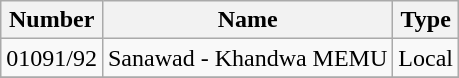<table class="wikitable">
<tr>
<th>Number</th>
<th>Name</th>
<th>Type</th>
</tr>
<tr>
<td>01091/92</td>
<td>Sanawad - Khandwa MEMU</td>
<td>Local</td>
</tr>
<tr>
</tr>
</table>
